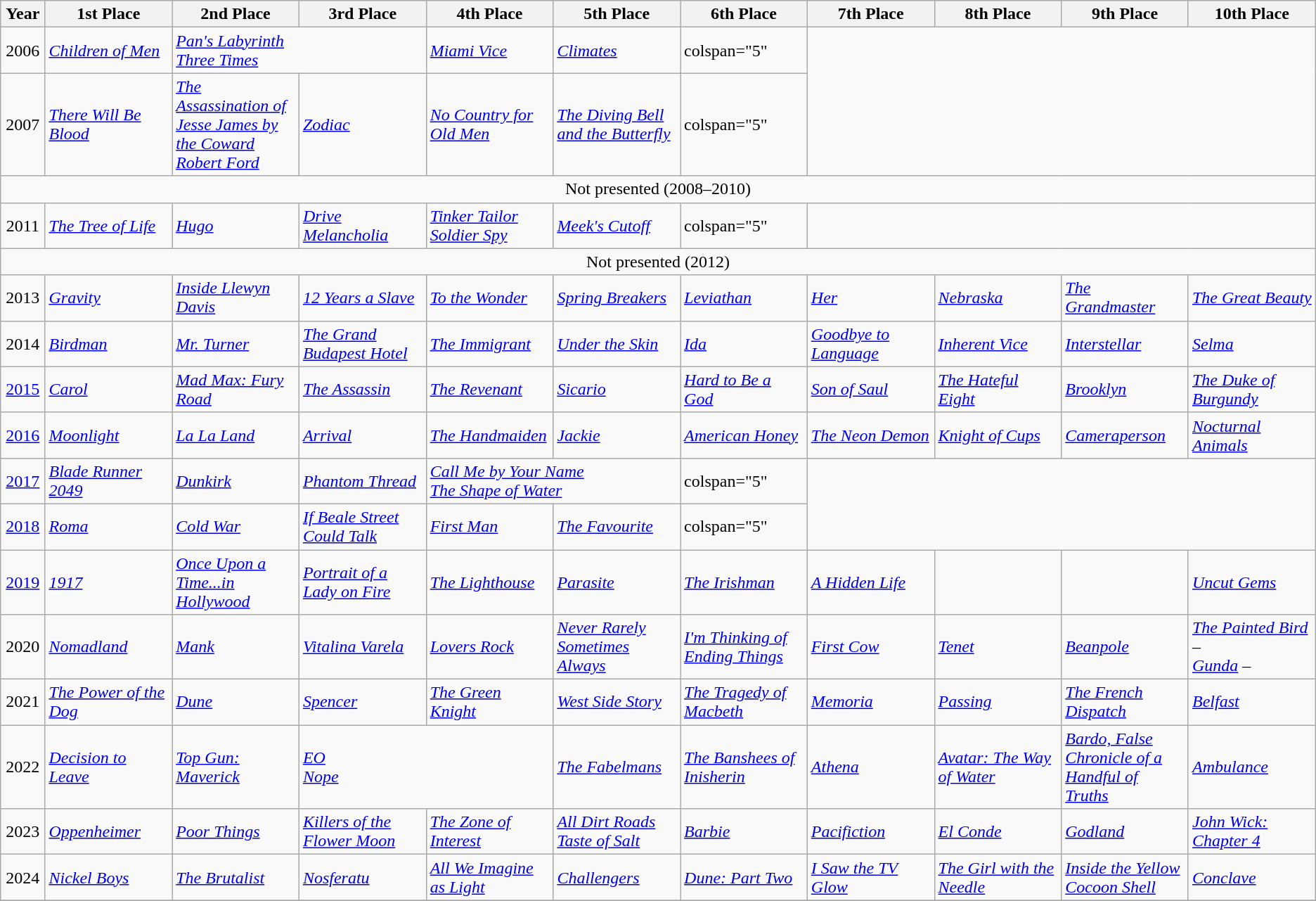<table class="wikitable">
<tr>
<th scope="col" width="3%">Year</th>
<th scope="col" width="9%">1st Place</th>
<th scope="col" width="9%">2nd Place</th>
<th scope="col" width="9%">3rd Place</th>
<th scope="col" width="9%">4th Place</th>
<th scope="col" width="9%">5th Place</th>
<th scope="col" width="9%">6th Place</th>
<th scope="col" width="9%">7th Place</th>
<th scope="col" width="9%">8th Place</th>
<th scope="col" width="9%">9th Place</th>
<th scope="col" width="9%">10th Place</th>
</tr>
<tr>
<td align="center">2006</td>
<td><em><a href='#'>Children of Men</a></em><br></td>
<td colspan="2"><em><a href='#'>Pan's Labyrinth</a></em> <br><em><a href='#'>Three Times</a></em> </td>
<td><em><a href='#'>Miami Vice</a></em><br></td>
<td><em><a href='#'>Climates</a></em><br></td>
<td>colspan="5" </td>
</tr>
<tr>
<td align="center">2007</td>
<td><em><a href='#'>There Will Be Blood</a></em><br></td>
<td><em><a href='#'>The Assassination of Jesse James by the Coward Robert Ford</a></em><br></td>
<td><em><a href='#'>Zodiac</a></em><br></td>
<td><em><a href='#'>No Country for Old Men</a></em><br></td>
<td><em><a href='#'>The Diving Bell and the Butterfly</a></em><br></td>
<td>colspan="5" </td>
</tr>
<tr>
<td colspan="11" align="center">Not presented (2008–2010)</td>
</tr>
<tr>
<td align="center">2011</td>
<td><em><a href='#'>The Tree of Life</a></em><br></td>
<td><em><a href='#'>Hugo</a></em><br></td>
<td><em><a href='#'>Drive</a></em> <br><em><a href='#'>Melancholia</a></em> </td>
<td><em><a href='#'>Tinker Tailor Soldier Spy</a></em><br></td>
<td><em><a href='#'>Meek's Cutoff</a></em><br></td>
<td>colspan="5" </td>
</tr>
<tr>
<td colspan="11" align="center">Not presented (2012)</td>
</tr>
<tr>
<td align="center">2013</td>
<td><em><a href='#'>Gravity</a></em><br></td>
<td><em><a href='#'>Inside Llewyn Davis</a></em><br></td>
<td><em><a href='#'>12 Years a Slave</a></em><br></td>
<td><em><a href='#'>To the Wonder</a></em><br></td>
<td><em><a href='#'>Spring Breakers</a></em><br></td>
<td><em><a href='#'>Leviathan</a></em><br></td>
<td><em><a href='#'>Her</a></em><br></td>
<td><em><a href='#'>Nebraska</a></em><br></td>
<td><em><a href='#'>The Grandmaster</a></em><br></td>
<td><em><a href='#'>The Great Beauty</a></em><br></td>
</tr>
<tr>
<td align="center">2014</td>
<td><em><a href='#'>Birdman</a></em><br></td>
<td><em><a href='#'>Mr. Turner</a></em><br></td>
<td><em><a href='#'>The Grand Budapest Hotel</a></em><br></td>
<td><em><a href='#'>The Immigrant</a></em><br></td>
<td><em><a href='#'>Under the Skin</a></em><br></td>
<td><em><a href='#'>Ida</a></em><br></td>
<td><em><a href='#'>Goodbye to Language</a></em><br></td>
<td><em><a href='#'>Inherent Vice</a></em><br></td>
<td><em><a href='#'>Interstellar</a></em><br></td>
<td><em><a href='#'>Selma</a></em><br></td>
</tr>
<tr>
<td align="center"><a href='#'>2015</a></td>
<td><em><a href='#'>Carol</a></em><br></td>
<td><em><a href='#'>Mad Max: Fury Road</a></em><br></td>
<td><em><a href='#'>The Assassin</a></em><br></td>
<td><em><a href='#'>The Revenant</a></em><br></td>
<td><em><a href='#'>Sicario</a></em><br></td>
<td><em><a href='#'>Hard to Be a God</a></em><br></td>
<td><em><a href='#'>Son of Saul</a></em><br></td>
<td><em><a href='#'>The Hateful Eight</a></em><br></td>
<td><em><a href='#'>Brooklyn</a></em><br></td>
<td><em><a href='#'>The Duke of Burgundy</a></em><br></td>
</tr>
<tr>
<td align="center"><a href='#'>2016</a></td>
<td><em><a href='#'>Moonlight</a></em><br></td>
<td><em><a href='#'>La La Land</a></em><br></td>
<td><em><a href='#'>Arrival</a></em><br></td>
<td><em><a href='#'>The Handmaiden</a></em><br></td>
<td><em><a href='#'>Jackie</a></em><br></td>
<td><em><a href='#'>American Honey</a></em><br></td>
<td><em><a href='#'>The Neon Demon</a></em><br></td>
<td><em><a href='#'>Knight of Cups</a></em><br></td>
<td><em><a href='#'>Cameraperson</a></em><br></td>
<td><em><a href='#'>Nocturnal Animals</a></em><br></td>
</tr>
<tr>
<td align="center"><a href='#'>2017</a></td>
<td><em><a href='#'>Blade Runner 2049</a></em><br></td>
<td><em><a href='#'>Dunkirk</a></em><br></td>
<td><em><a href='#'>Phantom Thread</a></em><br></td>
<td colspan="2"><em><a href='#'>Call Me by Your Name</a></em> <br><em><a href='#'>The Shape of Water</a></em> </td>
<td>colspan="5" </td>
</tr>
<tr>
<td align="center"><a href='#'>2018</a></td>
<td><em><a href='#'>Roma</a></em><br></td>
<td><em><a href='#'>Cold War</a></em><br></td>
<td><em><a href='#'>If Beale Street Could Talk</a></em><br></td>
<td><em><a href='#'>First Man</a></em><br></td>
<td><em><a href='#'>The Favourite</a></em><br></td>
<td>colspan="5" </td>
</tr>
<tr>
<td align="center"><a href='#'>2019</a></td>
<td><em><a href='#'>1917</a></em><br></td>
<td><em><a href='#'>Once Upon a Time...in Hollywood</a></em><br></td>
<td><em><a href='#'>Portrait of a Lady on Fire</a></em><br></td>
<td><em><a href='#'>The Lighthouse</a></em><br></td>
<td><em><a href='#'>Parasite</a></em><br></td>
<td><em><a href='#'>The Irishman</a></em><br></td>
<td><em><a href='#'>A Hidden Life</a></em><br></td>
<td></td>
<td></td>
<td><em><a href='#'>Uncut Gems</a></em><br></td>
</tr>
<tr>
<td align="center">2020</td>
<td><em><a href='#'>Nomadland</a></em><br></td>
<td><em><a href='#'>Mank</a></em><br></td>
<td><em><a href='#'>Vitalina Varela</a></em><br></td>
<td><em><a href='#'>Lovers Rock</a></em><br></td>
<td><em><a href='#'>Never Rarely Sometimes Always</a></em><br></td>
<td><em><a href='#'>I'm Thinking of Ending Things</a></em><br></td>
<td><em><a href='#'>First Cow</a></em><br></td>
<td><em><a href='#'>Tenet</a></em><br></td>
<td><em><a href='#'>Beanpole</a></em><br></td>
<td colspan="2"><em><a href='#'>The Painted Bird</a></em> – <br><em><a href='#'>Gunda</a></em> – </td>
</tr>
<tr>
<td align="center">2021</td>
<td><em><a href='#'>The Power of the Dog</a></em><br></td>
<td><em><a href='#'>Dune</a></em><br></td>
<td><em><a href='#'>Spencer</a></em><br></td>
<td><em><a href='#'>The Green Knight</a></em><br></td>
<td><em><a href='#'>West Side Story</a></em><br></td>
<td><em><a href='#'>The Tragedy of Macbeth</a></em><br></td>
<td><em><a href='#'>Memoria</a></em><br></td>
<td><em><a href='#'>Passing</a></em><br></td>
<td><em><a href='#'>The French Dispatch</a></em><br></td>
<td><em><a href='#'>Belfast</a></em><br></td>
</tr>
<tr>
<td align="center">2022</td>
<td><em><a href='#'>Decision to Leave</a></em><br></td>
<td><em><a href='#'>Top Gun: Maverick</a></em><br></td>
<td colspan="2"><em><a href='#'>EO</a></em> <br><em><a href='#'>Nope</a></em> </td>
<td><em><a href='#'>The Fabelmans</a></em><br></td>
<td><em><a href='#'>The Banshees of Inisherin</a></em><br></td>
<td><em><a href='#'>Athena</a></em><br></td>
<td><em><a href='#'>Avatar: The Way of Water</a></em><br></td>
<td><em><a href='#'>Bardo, False Chronicle of a Handful of Truths</a></em><br></td>
<td><em><a href='#'>Ambulance</a></em><br></td>
</tr>
<tr>
<td align="center">2023</td>
<td><em><a href='#'>Oppenheimer</a></em><br></td>
<td><em><a href='#'>Poor Things</a></em><br></td>
<td><em><a href='#'>Killers of the Flower Moon</a></em><br></td>
<td><em><a href='#'>The Zone of Interest</a></em><br></td>
<td><em><a href='#'>All Dirt Roads Taste of Salt</a></em><br></td>
<td><em><a href='#'>Barbie</a></em><br></td>
<td><em><a href='#'>Pacifiction</a></em><br></td>
<td><em><a href='#'>El Conde</a></em><br></td>
<td><em><a href='#'>Godland</a></em><br></td>
<td><em><a href='#'>John Wick: Chapter 4</a></em><br></td>
</tr>
<tr>
<td align="center">2024</td>
<td><em><a href='#'>Nickel Boys</a></em><br></td>
<td><em><a href='#'>The Brutalist</a></em><br></td>
<td><em><a href='#'>Nosferatu</a></em><br></td>
<td><em><a href='#'>All We Imagine as Light</a></em><br></td>
<td><em><a href='#'>Challengers</a></em><br></td>
<td><em><a href='#'>Dune: Part Two</a></em><br></td>
<td><em><a href='#'>I Saw the TV Glow</a></em><br></td>
<td><em><a href='#'>The Girl with the Needle</a></em><br></td>
<td><em><a href='#'>Inside the Yellow Cocoon Shell</a></em><br></td>
<td><em><a href='#'>Conclave</a></em><br></td>
</tr>
<tr>
</tr>
</table>
